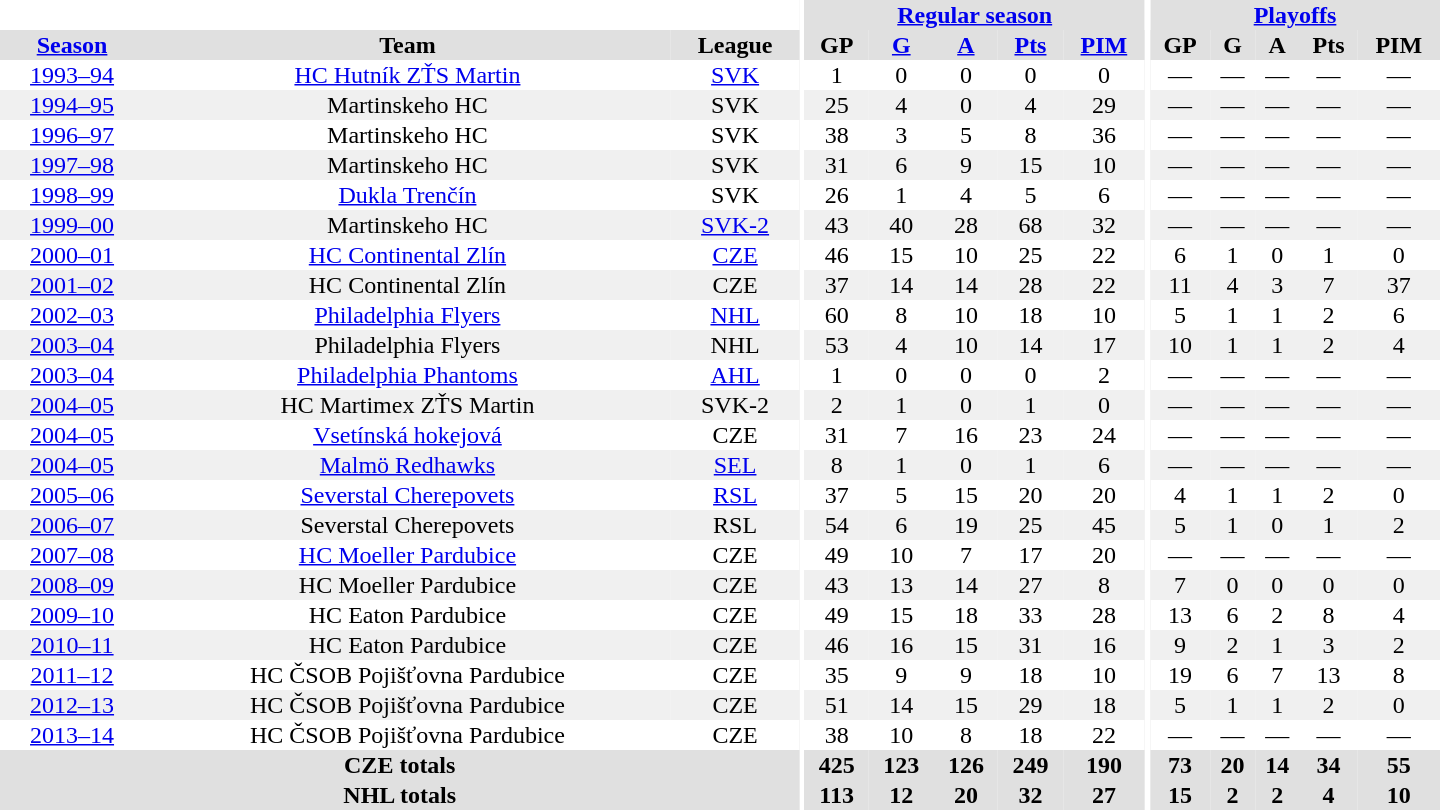<table border="0" cellpadding="1" cellspacing="0" style="text-align:center; width:60em">
<tr bgcolor="#e0e0e0">
<th colspan="3" bgcolor="#ffffff"></th>
<th rowspan="100" bgcolor="#ffffff"></th>
<th colspan="5"><a href='#'>Regular season</a></th>
<th rowspan="100" bgcolor="#ffffff"></th>
<th colspan="5"><a href='#'>Playoffs</a></th>
</tr>
<tr bgcolor="#e0e0e0">
<th><a href='#'>Season</a></th>
<th>Team</th>
<th>League</th>
<th>GP</th>
<th><a href='#'>G</a></th>
<th><a href='#'>A</a></th>
<th><a href='#'>Pts</a></th>
<th><a href='#'>PIM</a></th>
<th>GP</th>
<th>G</th>
<th>A</th>
<th>Pts</th>
<th>PIM</th>
</tr>
<tr>
<td><a href='#'>1993–94</a></td>
<td><a href='#'>HC Hutník ZŤS Martin</a></td>
<td><a href='#'>SVK</a></td>
<td>1</td>
<td>0</td>
<td>0</td>
<td>0</td>
<td>0</td>
<td>—</td>
<td>—</td>
<td>—</td>
<td>—</td>
<td>—</td>
</tr>
<tr bgcolor="#f0f0f0">
<td><a href='#'>1994–95</a></td>
<td>Martinskeho HC</td>
<td>SVK</td>
<td>25</td>
<td>4</td>
<td>0</td>
<td>4</td>
<td>29</td>
<td>—</td>
<td>—</td>
<td>—</td>
<td>—</td>
<td>—</td>
</tr>
<tr>
<td><a href='#'>1996–97</a></td>
<td>Martinskeho HC</td>
<td>SVK</td>
<td>38</td>
<td>3</td>
<td>5</td>
<td>8</td>
<td>36</td>
<td>—</td>
<td>—</td>
<td>—</td>
<td>—</td>
<td>—</td>
</tr>
<tr bgcolor="#f0f0f0">
<td><a href='#'>1997–98</a></td>
<td>Martinskeho HC</td>
<td>SVK</td>
<td>31</td>
<td>6</td>
<td>9</td>
<td>15</td>
<td>10</td>
<td>—</td>
<td>—</td>
<td>—</td>
<td>—</td>
<td>—</td>
</tr>
<tr>
<td><a href='#'>1998–99</a></td>
<td><a href='#'>Dukla Trenčín</a></td>
<td>SVK</td>
<td>26</td>
<td>1</td>
<td>4</td>
<td>5</td>
<td>6</td>
<td>—</td>
<td>—</td>
<td>—</td>
<td>—</td>
<td>—</td>
</tr>
<tr bgcolor="#f0f0f0">
<td><a href='#'>1999–00</a></td>
<td>Martinskeho HC</td>
<td><a href='#'>SVK-2</a></td>
<td>43</td>
<td>40</td>
<td>28</td>
<td>68</td>
<td>32</td>
<td>—</td>
<td>—</td>
<td>—</td>
<td>—</td>
<td>—</td>
</tr>
<tr>
<td><a href='#'>2000–01</a></td>
<td><a href='#'>HC Continental Zlín</a></td>
<td><a href='#'>CZE</a></td>
<td>46</td>
<td>15</td>
<td>10</td>
<td>25</td>
<td>22</td>
<td>6</td>
<td>1</td>
<td>0</td>
<td>1</td>
<td>0</td>
</tr>
<tr bgcolor="#f0f0f0">
<td><a href='#'>2001–02</a></td>
<td>HC Continental Zlín</td>
<td>CZE</td>
<td>37</td>
<td>14</td>
<td>14</td>
<td>28</td>
<td>22</td>
<td>11</td>
<td>4</td>
<td>3</td>
<td>7</td>
<td>37</td>
</tr>
<tr>
<td><a href='#'>2002–03</a></td>
<td><a href='#'>Philadelphia Flyers</a></td>
<td><a href='#'>NHL</a></td>
<td>60</td>
<td>8</td>
<td>10</td>
<td>18</td>
<td>10</td>
<td>5</td>
<td>1</td>
<td>1</td>
<td>2</td>
<td>6</td>
</tr>
<tr bgcolor="#f0f0f0">
<td><a href='#'>2003–04</a></td>
<td>Philadelphia Flyers</td>
<td>NHL</td>
<td>53</td>
<td>4</td>
<td>10</td>
<td>14</td>
<td>17</td>
<td>10</td>
<td>1</td>
<td>1</td>
<td>2</td>
<td>4</td>
</tr>
<tr>
<td><a href='#'>2003–04</a></td>
<td><a href='#'>Philadelphia Phantoms</a></td>
<td><a href='#'>AHL</a></td>
<td>1</td>
<td>0</td>
<td>0</td>
<td>0</td>
<td>2</td>
<td>—</td>
<td>—</td>
<td>—</td>
<td>—</td>
<td>—</td>
</tr>
<tr bgcolor="#f0f0f0">
<td><a href='#'>2004–05</a></td>
<td>HC Martimex ZŤS Martin</td>
<td>SVK-2</td>
<td>2</td>
<td>1</td>
<td>0</td>
<td>1</td>
<td>0</td>
<td>—</td>
<td>—</td>
<td>—</td>
<td>—</td>
<td>—</td>
</tr>
<tr>
<td><a href='#'>2004–05</a></td>
<td><a href='#'>Vsetínská hokejová</a></td>
<td>CZE</td>
<td>31</td>
<td>7</td>
<td>16</td>
<td>23</td>
<td>24</td>
<td>—</td>
<td>—</td>
<td>—</td>
<td>—</td>
<td>—</td>
</tr>
<tr bgcolor="#f0f0f0">
<td><a href='#'>2004–05</a></td>
<td><a href='#'>Malmö Redhawks</a></td>
<td><a href='#'>SEL</a></td>
<td>8</td>
<td>1</td>
<td>0</td>
<td>1</td>
<td>6</td>
<td>—</td>
<td>—</td>
<td>—</td>
<td>—</td>
<td>—</td>
</tr>
<tr>
<td><a href='#'>2005–06</a></td>
<td><a href='#'>Severstal Cherepovets</a></td>
<td><a href='#'>RSL</a></td>
<td>37</td>
<td>5</td>
<td>15</td>
<td>20</td>
<td>20</td>
<td>4</td>
<td>1</td>
<td>1</td>
<td>2</td>
<td>0</td>
</tr>
<tr bgcolor="#f0f0f0">
<td><a href='#'>2006–07</a></td>
<td>Severstal Cherepovets</td>
<td>RSL</td>
<td>54</td>
<td>6</td>
<td>19</td>
<td>25</td>
<td>45</td>
<td>5</td>
<td>1</td>
<td>0</td>
<td>1</td>
<td>2</td>
</tr>
<tr>
<td><a href='#'>2007–08</a></td>
<td><a href='#'>HC Moeller Pardubice</a></td>
<td>CZE</td>
<td>49</td>
<td>10</td>
<td>7</td>
<td>17</td>
<td>20</td>
<td>—</td>
<td>—</td>
<td>—</td>
<td>—</td>
<td>—</td>
</tr>
<tr bgcolor="#f0f0f0">
<td><a href='#'>2008–09</a></td>
<td>HC Moeller Pardubice</td>
<td>CZE</td>
<td>43</td>
<td>13</td>
<td>14</td>
<td>27</td>
<td>8</td>
<td>7</td>
<td>0</td>
<td>0</td>
<td>0</td>
<td>0</td>
</tr>
<tr>
<td><a href='#'>2009–10</a></td>
<td>HC Eaton Pardubice</td>
<td>CZE</td>
<td>49</td>
<td>15</td>
<td>18</td>
<td>33</td>
<td>28</td>
<td>13</td>
<td>6</td>
<td>2</td>
<td>8</td>
<td>4</td>
</tr>
<tr bgcolor="#f0f0f0">
<td><a href='#'>2010–11</a></td>
<td>HC Eaton Pardubice</td>
<td>CZE</td>
<td>46</td>
<td>16</td>
<td>15</td>
<td>31</td>
<td>16</td>
<td>9</td>
<td>2</td>
<td>1</td>
<td>3</td>
<td>2</td>
</tr>
<tr>
<td><a href='#'>2011–12</a></td>
<td>HC ČSOB Pojišťovna Pardubice</td>
<td>CZE</td>
<td>35</td>
<td>9</td>
<td>9</td>
<td>18</td>
<td>10</td>
<td>19</td>
<td>6</td>
<td>7</td>
<td>13</td>
<td>8</td>
</tr>
<tr bgcolor="#f0f0f0">
<td><a href='#'>2012–13</a></td>
<td>HC ČSOB Pojišťovna Pardubice</td>
<td>CZE</td>
<td>51</td>
<td>14</td>
<td>15</td>
<td>29</td>
<td>18</td>
<td>5</td>
<td>1</td>
<td>1</td>
<td>2</td>
<td>0</td>
</tr>
<tr>
<td><a href='#'>2013–14</a></td>
<td>HC ČSOB Pojišťovna Pardubice</td>
<td>CZE</td>
<td>38</td>
<td>10</td>
<td>8</td>
<td>18</td>
<td>22</td>
<td>—</td>
<td>—</td>
<td>—</td>
<td>—</td>
<td>—</td>
</tr>
<tr bgcolor="#e0e0e0">
<th colspan="3">CZE totals</th>
<th>425</th>
<th>123</th>
<th>126</th>
<th>249</th>
<th>190</th>
<th>73</th>
<th>20</th>
<th>14</th>
<th>34</th>
<th>55</th>
</tr>
<tr bgcolor="#e0e0e0">
<th colspan="3">NHL totals</th>
<th>113</th>
<th>12</th>
<th>20</th>
<th>32</th>
<th>27</th>
<th>15</th>
<th>2</th>
<th>2</th>
<th>4</th>
<th>10</th>
</tr>
</table>
